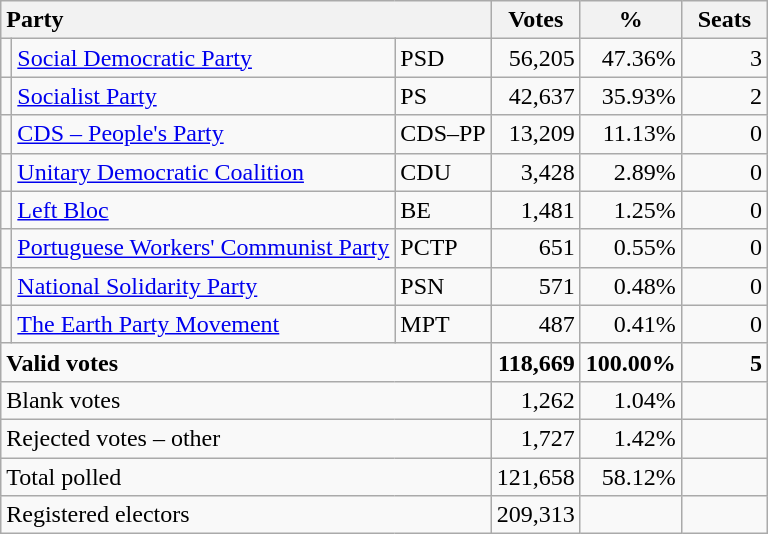<table class="wikitable" border="1" style="text-align:right;">
<tr>
<th style="text-align:left;" colspan=3>Party</th>
<th align=center width="50">Votes</th>
<th align=center width="50">%</th>
<th align=center width="50">Seats</th>
</tr>
<tr>
<td></td>
<td align=left><a href='#'>Social Democratic Party</a></td>
<td align=left>PSD</td>
<td>56,205</td>
<td>47.36%</td>
<td>3</td>
</tr>
<tr>
<td></td>
<td align=left><a href='#'>Socialist Party</a></td>
<td align=left>PS</td>
<td>42,637</td>
<td>35.93%</td>
<td>2</td>
</tr>
<tr>
<td></td>
<td align=left><a href='#'>CDS – People's Party</a></td>
<td align=left style="white-space: nowrap;">CDS–PP</td>
<td>13,209</td>
<td>11.13%</td>
<td>0</td>
</tr>
<tr>
<td></td>
<td align=left style="white-space: nowrap;"><a href='#'>Unitary Democratic Coalition</a></td>
<td align=left>CDU</td>
<td>3,428</td>
<td>2.89%</td>
<td>0</td>
</tr>
<tr>
<td></td>
<td align=left><a href='#'>Left Bloc</a></td>
<td align=left>BE</td>
<td>1,481</td>
<td>1.25%</td>
<td>0</td>
</tr>
<tr>
<td></td>
<td align=left><a href='#'>Portuguese Workers' Communist Party</a></td>
<td align=left>PCTP</td>
<td>651</td>
<td>0.55%</td>
<td>0</td>
</tr>
<tr>
<td></td>
<td align=left><a href='#'>National Solidarity Party</a></td>
<td align=left>PSN</td>
<td>571</td>
<td>0.48%</td>
<td>0</td>
</tr>
<tr>
<td></td>
<td align=left><a href='#'>The Earth Party Movement</a></td>
<td align=left>MPT</td>
<td>487</td>
<td>0.41%</td>
<td>0</td>
</tr>
<tr style="font-weight:bold">
<td align=left colspan=3>Valid votes</td>
<td>118,669</td>
<td>100.00%</td>
<td>5</td>
</tr>
<tr>
<td align=left colspan=3>Blank votes</td>
<td>1,262</td>
<td>1.04%</td>
<td></td>
</tr>
<tr>
<td align=left colspan=3>Rejected votes – other</td>
<td>1,727</td>
<td>1.42%</td>
<td></td>
</tr>
<tr>
<td align=left colspan=3>Total polled</td>
<td>121,658</td>
<td>58.12%</td>
<td></td>
</tr>
<tr>
<td align=left colspan=3>Registered electors</td>
<td>209,313</td>
<td></td>
<td></td>
</tr>
</table>
